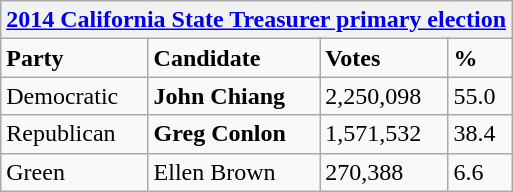<table class="wikitable">
<tr>
<th colspan="4"><a href='#'>2014 California State Treasurer primary election</a></th>
</tr>
<tr>
<td><strong>Party</strong></td>
<td><strong>Candidate</strong></td>
<td><strong>Votes</strong></td>
<td><strong>%</strong></td>
</tr>
<tr>
<td>Democratic</td>
<td><strong>John Chiang</strong></td>
<td>2,250,098</td>
<td>55.0</td>
</tr>
<tr>
<td>Republican</td>
<td><strong>Greg Conlon</strong></td>
<td>1,571,532</td>
<td>38.4</td>
</tr>
<tr>
<td>Green</td>
<td>Ellen Brown</td>
<td>270,388</td>
<td>6.6</td>
</tr>
</table>
